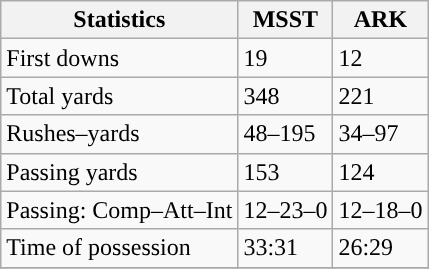<table class="wikitable" style="float: left;">
<tr>
<th>Statistics</th>
<th>MSST</th>
<th>ARK</th>
</tr>
<tr>
<td>First downs</td>
<td>19</td>
<td>12</td>
</tr>
<tr>
<td>Total yards</td>
<td>348</td>
<td>221</td>
</tr>
<tr>
<td>Rushes–yards</td>
<td>48–195</td>
<td>34–97</td>
</tr>
<tr>
<td>Passing yards</td>
<td>153</td>
<td>124</td>
</tr>
<tr>
<td>Passing: Comp–Att–Int</td>
<td>12–23–0</td>
<td>12–18–0</td>
</tr>
<tr>
<td>Time of possession</td>
<td>33:31</td>
<td>26:29</td>
</tr>
<tr>
</tr>
</table>
